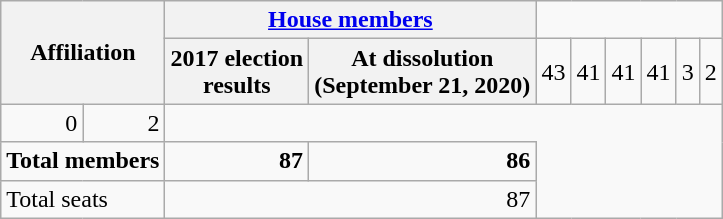<table class="wikitable" style="text-align:right;">
<tr>
<th colspan=2 rowspan=2>Affiliation</th>
<th colspan=2><a href='#'>House members</a></th>
</tr>
<tr>
<th>2017 election<br>results</th>
<th>At dissolution <br> (September 21, 2020)<br></th>
<td>43</td>
<td>41<br></td>
<td>41</td>
<td>41<br></td>
<td>3</td>
<td>2</td>
</tr>
<tr>
<td>0</td>
<td>2</td>
</tr>
<tr>
<td style="text-align:left;" colspan=2><strong>Total members</strong></td>
<td colspan=1><strong>87</strong></td>
<td colspan=1><strong>86</strong></td>
</tr>
<tr>
<td style="text-align:left;" colspan=2>Total seats</td>
<td colspan=2>87</td>
</tr>
</table>
